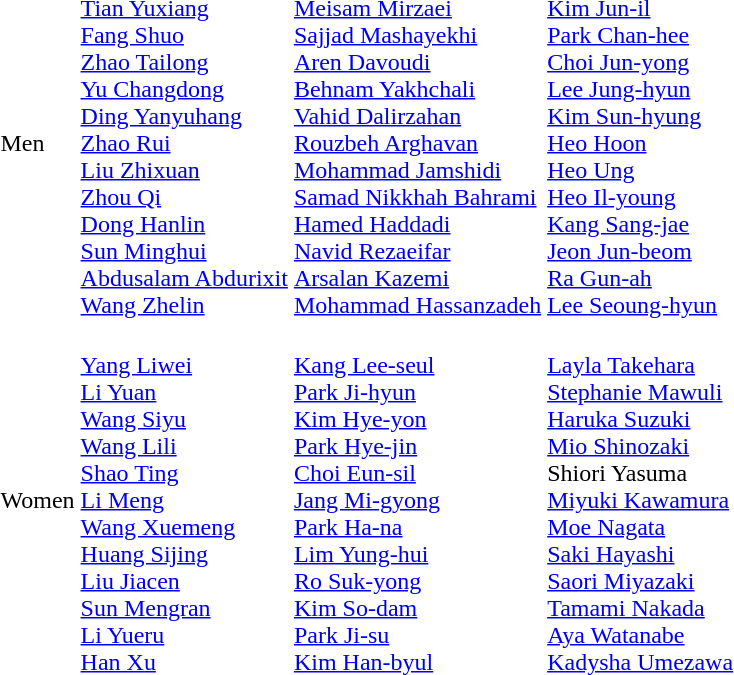<table>
<tr>
<td>Men<br></td>
<td><br><a href='#'>Tian Yuxiang</a><br><a href='#'>Fang Shuo</a><br><a href='#'>Zhao Tailong</a><br><a href='#'>Yu Changdong</a><br><a href='#'>Ding Yanyuhang</a><br><a href='#'>Zhao Rui</a><br><a href='#'>Liu Zhixuan</a><br><a href='#'>Zhou Qi</a><br><a href='#'>Dong Hanlin</a><br><a href='#'>Sun Minghui</a><br><a href='#'>Abdusalam Abdurixit</a><br><a href='#'>Wang Zhelin</a></td>
<td><br><a href='#'>Meisam Mirzaei</a><br><a href='#'>Sajjad Mashayekhi</a><br><a href='#'>Aren Davoudi</a><br><a href='#'>Behnam Yakhchali</a><br><a href='#'>Vahid Dalirzahan</a><br><a href='#'>Rouzbeh Arghavan</a><br><a href='#'>Mohammad Jamshidi</a><br><a href='#'>Samad Nikkhah Bahrami</a><br><a href='#'>Hamed Haddadi</a><br><a href='#'>Navid Rezaeifar</a><br><a href='#'>Arsalan Kazemi</a><br><a href='#'>Mohammad Hassanzadeh</a></td>
<td><br><a href='#'>Kim Jun-il</a><br><a href='#'>Park Chan-hee</a><br><a href='#'>Choi Jun-yong</a><br><a href='#'>Lee Jung-hyun</a><br><a href='#'>Kim Sun-hyung</a><br><a href='#'>Heo Hoon</a><br><a href='#'>Heo Ung</a><br><a href='#'>Heo Il-young</a><br><a href='#'>Kang Sang-jae</a><br><a href='#'>Jeon Jun-beom</a><br><a href='#'>Ra Gun-ah</a><br><a href='#'>Lee Seoung-hyun</a></td>
</tr>
<tr>
<td>Women<br></td>
<td><br><a href='#'>Yang Liwei</a><br><a href='#'>Li Yuan</a><br><a href='#'>Wang Siyu</a><br><a href='#'>Wang Lili</a><br><a href='#'>Shao Ting</a><br><a href='#'>Li Meng</a><br><a href='#'>Wang Xuemeng</a><br><a href='#'>Huang Sijing</a><br><a href='#'>Liu Jiacen</a><br><a href='#'>Sun Mengran</a><br><a href='#'>Li Yueru</a><br><a href='#'>Han Xu</a></td>
<td><br><a href='#'>Kang Lee-seul</a><br><a href='#'>Park Ji-hyun</a><br><a href='#'>Kim Hye-yon</a><br><a href='#'>Park Hye-jin</a><br><a href='#'>Choi Eun-sil</a><br><a href='#'>Jang Mi-gyong</a><br><a href='#'>Park Ha-na</a><br><a href='#'>Lim Yung-hui</a><br><a href='#'>Ro Suk-yong</a><br><a href='#'>Kim So-dam</a><br><a href='#'>Park Ji-su</a><br><a href='#'>Kim Han-byul</a></td>
<td><br><a href='#'>Layla Takehara</a><br><a href='#'>Stephanie Mawuli</a><br><a href='#'>Haruka Suzuki</a><br><a href='#'>Mio Shinozaki</a><br>Shiori Yasuma<br><a href='#'>Miyuki Kawamura</a><br><a href='#'>Moe Nagata</a><br><a href='#'>Saki Hayashi</a><br><a href='#'>Saori Miyazaki</a><br><a href='#'>Tamami Nakada</a><br><a href='#'>Aya Watanabe</a><br><a href='#'>Kadysha Umezawa</a></td>
</tr>
</table>
